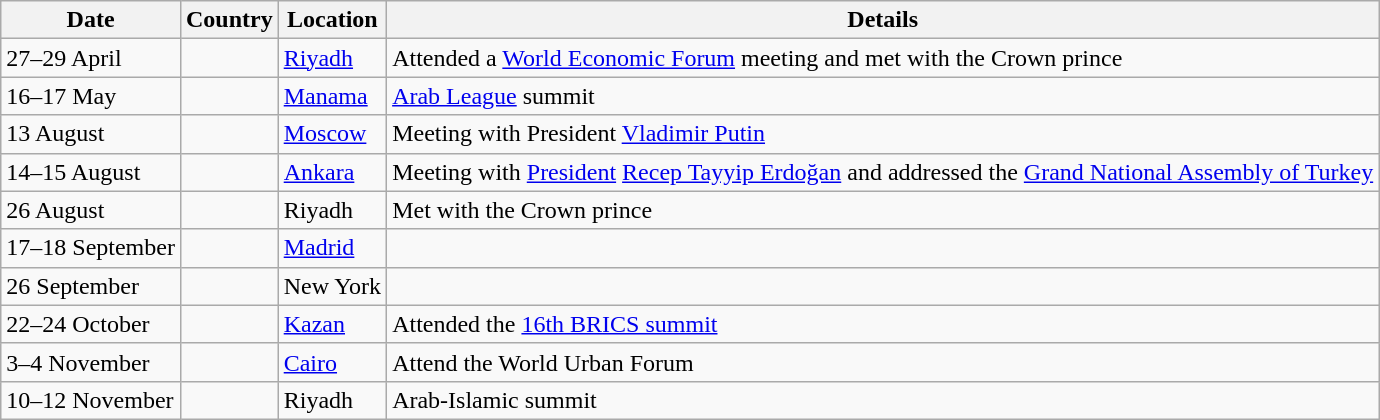<table class="wikitable">
<tr>
<th>Date</th>
<th>Country</th>
<th>Location</th>
<th>Details</th>
</tr>
<tr>
<td>27–29 April</td>
<td></td>
<td><a href='#'>Riyadh</a></td>
<td>Attended a <a href='#'>World Economic Forum</a> meeting and met with the Crown prince</td>
</tr>
<tr>
<td>16–17 May</td>
<td></td>
<td><a href='#'>Manama</a></td>
<td><a href='#'>Arab League</a> summit</td>
</tr>
<tr>
<td>13 August</td>
<td></td>
<td><a href='#'>Moscow</a></td>
<td>Meeting with President <a href='#'>Vladimir Putin</a></td>
</tr>
<tr>
<td>14–15 August</td>
<td></td>
<td><a href='#'>Ankara</a></td>
<td>Meeting with <a href='#'>President</a> <a href='#'>Recep Tayyip Erdoğan</a> and addressed the <a href='#'>Grand National Assembly of Turkey</a></td>
</tr>
<tr>
<td>26 August</td>
<td></td>
<td>Riyadh</td>
<td>Met with the Crown prince</td>
</tr>
<tr>
<td>17–18 September</td>
<td></td>
<td><a href='#'>Madrid</a></td>
<td></td>
</tr>
<tr>
<td>26 September</td>
<td></td>
<td>New York</td>
<td></td>
</tr>
<tr>
<td>22–24 October</td>
<td></td>
<td><a href='#'>Kazan</a></td>
<td>Attended the <a href='#'>16th BRICS summit</a></td>
</tr>
<tr>
<td>3–4 November</td>
<td></td>
<td><a href='#'>Cairo</a></td>
<td>Attend the World Urban Forum</td>
</tr>
<tr>
<td>10–12 November</td>
<td></td>
<td>Riyadh</td>
<td>Arab-Islamic summit</td>
</tr>
</table>
